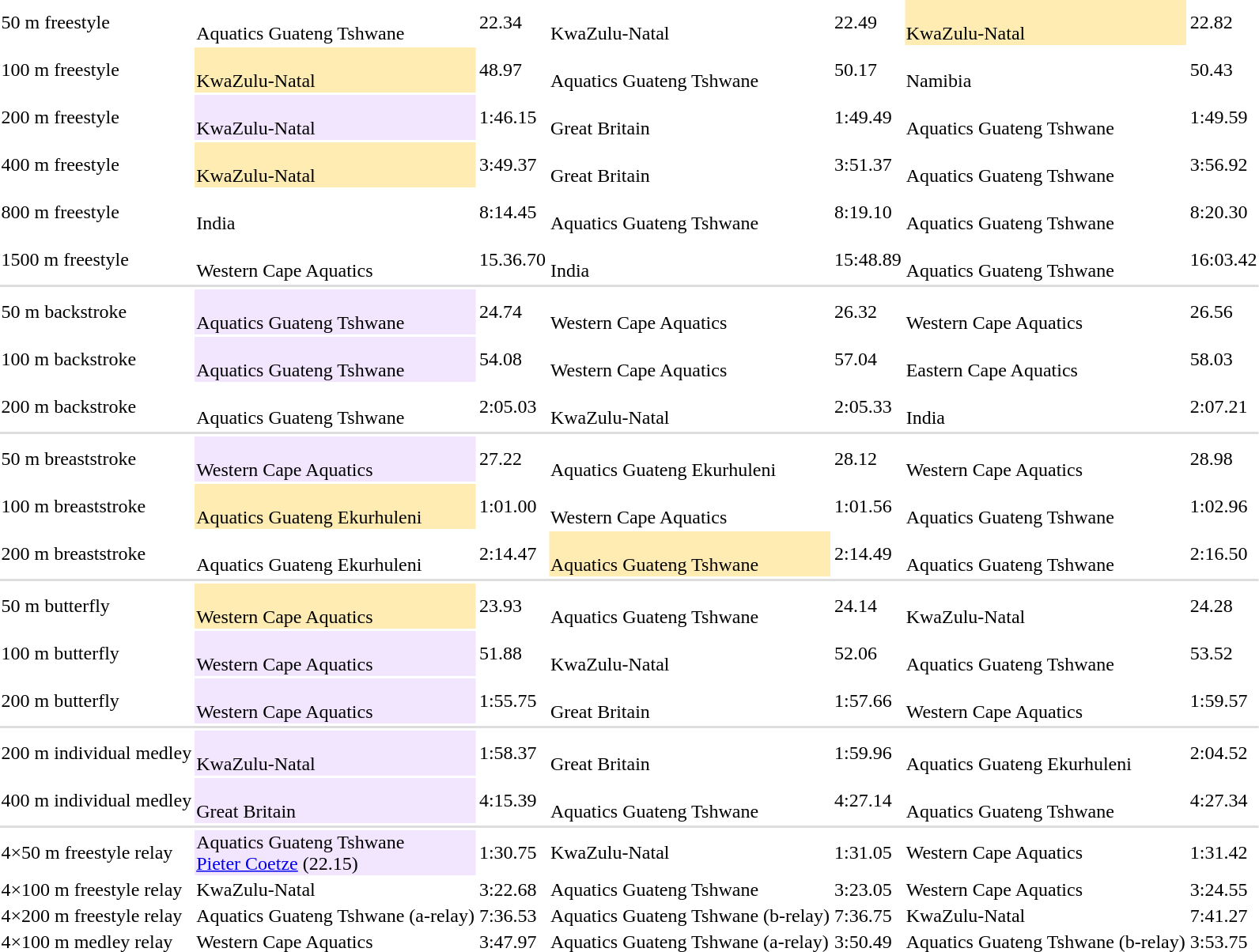<table>
<tr>
<td>50 m freestyle</td>
<td> <br> Aquatics Guateng Tshwane</td>
<td>22.34</td>
<td> <br> KwaZulu-Natal</td>
<td>22.49</td>
<td bgcolor=#ffecb3> <br> KwaZulu-Natal</td>
<td>22.82</td>
</tr>
<tr>
<td>100 m freestyle</td>
<td bgcolor=#ffecb3> <br> KwaZulu-Natal</td>
<td>48.97</td>
<td> <br> Aquatics Guateng Tshwane</td>
<td>50.17</td>
<td> <br> Namibia</td>
<td>50.43</td>
</tr>
<tr>
<td>200 m freestyle</td>
<td bgcolor=#f2e6ff> <br> KwaZulu-Natal</td>
<td>1:46.15</td>
<td> <br> Great Britain</td>
<td>1:49.49</td>
<td> <br> Aquatics Guateng Tshwane</td>
<td>1:49.59</td>
</tr>
<tr>
<td>400 m freestyle</td>
<td bgcolor=#ffecb3> <br> KwaZulu-Natal</td>
<td>3:49.37</td>
<td> <br> Great Britain</td>
<td>3:51.37</td>
<td> <br> Aquatics Guateng Tshwane</td>
<td>3:56.92</td>
</tr>
<tr>
<td>800 m freestyle</td>
<td> <br> India</td>
<td>8:14.45</td>
<td> <br> Aquatics Guateng Tshwane</td>
<td>8:19.10</td>
<td> <br> Aquatics Guateng Tshwane</td>
<td>8:20.30</td>
</tr>
<tr>
<td>1500 m freestyle</td>
<td> <br> Western Cape Aquatics</td>
<td>15.36.70</td>
<td> <br> India</td>
<td>15:48.89</td>
<td> <br> Aquatics Guateng Tshwane</td>
<td>16:03.42</td>
</tr>
<tr bgcolor=#DDDDDD>
<td colspan=7></td>
</tr>
<tr>
<td>50 m backstroke</td>
<td bgcolor=#f2e6ff> <br> Aquatics Guateng Tshwane</td>
<td>24.74</td>
<td> <br> Western Cape Aquatics</td>
<td>26.32</td>
<td> <br> Western Cape Aquatics</td>
<td>26.56</td>
</tr>
<tr>
<td>100 m backstroke</td>
<td bgcolor=#f2e6ff> <br> Aquatics Guateng Tshwane</td>
<td>54.08</td>
<td> <br> Western Cape Aquatics</td>
<td>57.04</td>
<td> <br> Eastern Cape Aquatics</td>
<td>58.03</td>
</tr>
<tr>
<td>200 m backstroke</td>
<td> <br> Aquatics Guateng Tshwane</td>
<td>2:05.03</td>
<td> <br> KwaZulu-Natal</td>
<td>2:05.33</td>
<td> <br> India</td>
<td>2:07.21</td>
</tr>
<tr bgcolor=#DDDDDD>
<td colspan=7></td>
</tr>
<tr>
<td>50 m breaststroke</td>
<td bgcolor=#f2e6ff> <br> Western Cape Aquatics</td>
<td>27.22</td>
<td> <br> Aquatics Guateng Ekurhuleni</td>
<td>28.12</td>
<td> <br> Western Cape Aquatics</td>
<td>28.98</td>
</tr>
<tr>
<td>100 m breaststroke</td>
<td bgcolor=#ffecb3> <br> Aquatics Guateng Ekurhuleni</td>
<td>1:01.00</td>
<td> <br> Western Cape Aquatics</td>
<td>1:01.56</td>
<td> <br> Aquatics Guateng Tshwane</td>
<td>1:02.96</td>
</tr>
<tr>
<td>200 m breaststroke</td>
<td> <br> Aquatics Guateng Ekurhuleni</td>
<td>2:14.47</td>
<td bgcolor=#ffecb3> <br> Aquatics Guateng Tshwane</td>
<td>2:14.49</td>
<td> <br> Aquatics Guateng Tshwane</td>
<td>2:16.50</td>
</tr>
<tr bgcolor=#DDDDDD>
<td colspan=7></td>
</tr>
<tr>
<td>50 m butterfly</td>
<td bgcolor=#ffecb3> <br> Western Cape Aquatics</td>
<td>23.93</td>
<td> <br> Aquatics Guateng Tshwane</td>
<td>24.14</td>
<td> <br> KwaZulu-Natal</td>
<td>24.28</td>
</tr>
<tr>
<td>100 m butterfly</td>
<td bgcolor=#f2e6ff> <br> Western Cape Aquatics</td>
<td>51.88</td>
<td> <br> KwaZulu-Natal</td>
<td>52.06</td>
<td> <br> Aquatics Guateng Tshwane</td>
<td>53.52</td>
</tr>
<tr>
<td>200 m butterfly</td>
<td bgcolor=#f2e6ff> <br> Western Cape Aquatics</td>
<td>1:55.75</td>
<td> <br> Great Britain</td>
<td>1:57.66</td>
<td> <br> Western Cape Aquatics</td>
<td>1:59.57</td>
</tr>
<tr bgcolor=#DDDDDD>
<td colspan=7></td>
</tr>
<tr>
<td>200 m individual medley</td>
<td bgcolor=#f2e6ff> <br> KwaZulu-Natal</td>
<td>1:58.37</td>
<td> <br> Great Britain</td>
<td>1:59.96</td>
<td> <br> Aquatics Guateng Ekurhuleni</td>
<td>2:04.52</td>
</tr>
<tr>
<td>400 m individual medley</td>
<td bgcolor=#f2e6ff> <br> Great Britain</td>
<td>4:15.39</td>
<td> <br> Aquatics Guateng Tshwane</td>
<td>4:27.14</td>
<td> <br> Aquatics Guateng Tshwane</td>
<td>4:27.34</td>
</tr>
<tr bgcolor=#DDDDDD>
<td colspan=7></td>
</tr>
<tr>
<td>4×50 m freestyle relay</td>
<td bgcolor=#f2e6ff>Aquatics Guateng Tshwane <br> <a href='#'>Pieter Coetze</a> (22.15)</td>
<td>1:30.75</td>
<td>KwaZulu-Natal</td>
<td>1:31.05</td>
<td>Western Cape Aquatics</td>
<td>1:31.42</td>
</tr>
<tr>
<td>4×100 m freestyle relay</td>
<td>KwaZulu-Natal</td>
<td>3:22.68</td>
<td>Aquatics Guateng Tshwane</td>
<td>3:23.05</td>
<td>Western Cape Aquatics</td>
<td>3:24.55</td>
</tr>
<tr>
<td>4×200 m freestyle relay</td>
<td>Aquatics Guateng Tshwane (a-relay)</td>
<td>7:36.53</td>
<td>Aquatics Guateng Tshwane (b-relay)</td>
<td>7:36.75</td>
<td>KwaZulu-Natal</td>
<td>7:41.27</td>
</tr>
<tr>
<td>4×100 m medley relay</td>
<td>Western Cape Aquatics</td>
<td>3:47.97</td>
<td>Aquatics Guateng Tshwane (a-relay)</td>
<td>3:50.49</td>
<td>Aquatics Guateng Tshwane (b-relay)</td>
<td>3:53.75</td>
</tr>
</table>
